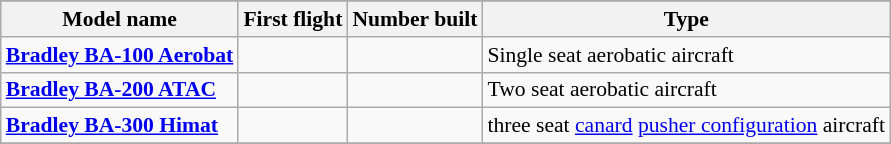<table class="wikitable" align=center style="font-size:90%;">
<tr>
</tr>
<tr style="background:#efefef;">
<th>Model name</th>
<th>First flight</th>
<th>Number built</th>
<th>Type</th>
</tr>
<tr>
<td align=left><strong><a href='#'>Bradley BA-100 Aerobat</a></strong></td>
<td align=center></td>
<td align=center></td>
<td align=left>Single seat aerobatic aircraft</td>
</tr>
<tr>
<td align=left><strong><a href='#'>Bradley BA-200 ATAC</a></strong></td>
<td align=center></td>
<td align=center></td>
<td align=left>Two seat aerobatic aircraft</td>
</tr>
<tr>
<td align=left><strong><a href='#'>Bradley BA-300 Himat</a></strong></td>
<td align=center></td>
<td align=center></td>
<td align=left>three seat <a href='#'>canard</a> <a href='#'>pusher configuration</a>  aircraft</td>
</tr>
<tr>
</tr>
</table>
